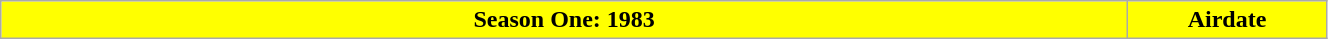<table class="wikitable plainrowheaders" style="width:70%; background:#FFFFFF">
<tr style="color:#000000">
<th style="background:#FFFF00">Season One: 1983</th>
<th style="background:#FFFF00; width:15%">Airdate<br>



</th>
</tr>
</table>
